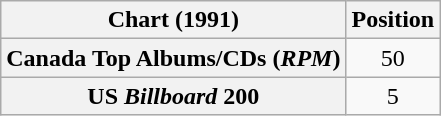<table class="wikitable  plainrowheaders">
<tr>
<th scope="col">Chart (1991)</th>
<th scope="col">Position</th>
</tr>
<tr>
<th scope="row">Canada Top Albums/CDs (<em>RPM</em>)</th>
<td style="text-align:center;">50</td>
</tr>
<tr>
<th scope="row">US <em>Billboard</em> 200</th>
<td style="text-align:center;">5</td>
</tr>
</table>
